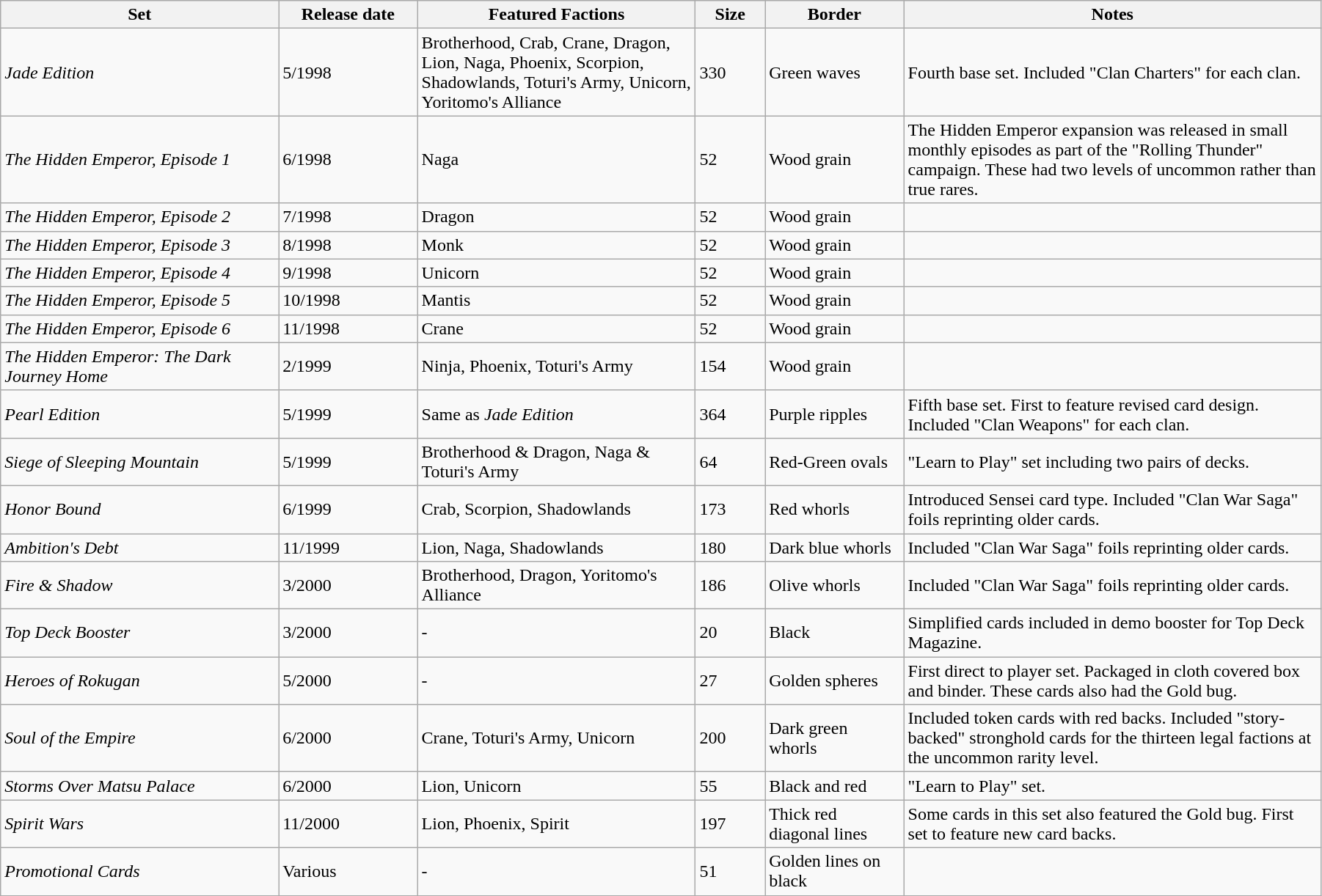<table class="wikitable" width="95%" align="center">
<tr>
<th width="20%">Set</th>
<th width="10%">Release date</th>
<th width="20%">Featured Factions</th>
<th width="5%">Size</th>
<th width="10%">Border</th>
<th width="30%">Notes</th>
</tr>
<tr>
<td><em>Jade Edition</em></td>
<td>5/1998</td>
<td>Brotherhood, Crab, Crane, Dragon, Lion, Naga, Phoenix, Scorpion, Shadowlands, Toturi's Army, Unicorn, Yoritomo's Alliance</td>
<td>330</td>
<td>Green waves</td>
<td>Fourth base set. Included "Clan Charters" for each clan.</td>
</tr>
<tr>
<td><em>The Hidden Emperor, Episode 1</em></td>
<td>6/1998</td>
<td>Naga</td>
<td>52</td>
<td>Wood grain</td>
<td>The Hidden Emperor expansion was released in small monthly episodes as part of the "Rolling Thunder" campaign. These had two levels of uncommon rather than true rares.</td>
</tr>
<tr>
<td><em>The Hidden Emperor, Episode 2</em></td>
<td>7/1998</td>
<td>Dragon</td>
<td>52</td>
<td>Wood grain</td>
<td></td>
</tr>
<tr>
<td><em>The Hidden Emperor, Episode 3</em></td>
<td>8/1998</td>
<td>Monk</td>
<td>52</td>
<td>Wood grain</td>
<td></td>
</tr>
<tr>
<td><em>The Hidden Emperor, Episode 4</em></td>
<td>9/1998</td>
<td>Unicorn</td>
<td>52</td>
<td>Wood grain</td>
<td></td>
</tr>
<tr>
<td><em>The Hidden Emperor, Episode 5</em></td>
<td>10/1998</td>
<td>Mantis</td>
<td>52</td>
<td>Wood grain</td>
<td></td>
</tr>
<tr>
<td><em>The Hidden Emperor, Episode 6</em></td>
<td>11/1998</td>
<td>Crane</td>
<td>52</td>
<td>Wood grain</td>
<td></td>
</tr>
<tr>
<td><em>The Hidden Emperor: The Dark Journey Home</em></td>
<td>2/1999</td>
<td>Ninja, Phoenix, Toturi's Army</td>
<td>154</td>
<td>Wood grain</td>
<td></td>
</tr>
<tr>
<td><em>Pearl Edition</em></td>
<td>5/1999</td>
<td>Same as <em>Jade Edition</em></td>
<td>364</td>
<td>Purple ripples</td>
<td>Fifth base set. First to feature revised card design. Included "Clan Weapons" for each clan.</td>
</tr>
<tr>
<td><em>Siege of Sleeping Mountain</em></td>
<td>5/1999</td>
<td>Brotherhood & Dragon, Naga & Toturi's Army</td>
<td>64</td>
<td>Red-Green ovals</td>
<td>"Learn to Play" set including two pairs of decks.</td>
</tr>
<tr>
<td><em>Honor Bound</em></td>
<td>6/1999</td>
<td>Crab, Scorpion, Shadowlands</td>
<td>173</td>
<td>Red whorls</td>
<td>Introduced Sensei card type. Included "Clan War Saga" foils reprinting older cards.</td>
</tr>
<tr>
<td><em>Ambition's Debt</em></td>
<td>11/1999</td>
<td>Lion, Naga, Shadowlands</td>
<td>180</td>
<td>Dark blue whorls</td>
<td>Included "Clan War Saga" foils reprinting older cards.</td>
</tr>
<tr>
<td><em>Fire & Shadow</em></td>
<td>3/2000</td>
<td>Brotherhood, Dragon, Yoritomo's Alliance</td>
<td>186</td>
<td>Olive whorls</td>
<td>Included "Clan War Saga" foils reprinting older cards.</td>
</tr>
<tr>
<td><em>Top Deck Booster</em></td>
<td>3/2000</td>
<td>-</td>
<td>20</td>
<td>Black</td>
<td>Simplified cards included in demo booster for Top Deck Magazine.</td>
</tr>
<tr>
<td><em>Heroes of Rokugan</em></td>
<td>5/2000</td>
<td>-</td>
<td>27</td>
<td>Golden spheres</td>
<td>First direct to player set. Packaged in cloth covered box and binder. These cards also had the Gold bug.</td>
</tr>
<tr>
<td><em>Soul of the Empire</em></td>
<td>6/2000</td>
<td>Crane, Toturi's Army, Unicorn</td>
<td>200</td>
<td>Dark green whorls</td>
<td>Included token cards with red backs.  Included "story-backed" stronghold cards for the thirteen legal factions at the uncommon rarity level.</td>
</tr>
<tr>
<td><em>Storms Over Matsu Palace</em></td>
<td>6/2000</td>
<td>Lion, Unicorn</td>
<td>55</td>
<td>Black and red</td>
<td>"Learn to Play" set.</td>
</tr>
<tr>
<td><em>Spirit Wars</em></td>
<td>11/2000</td>
<td>Lion, Phoenix, Spirit</td>
<td>197</td>
<td>Thick red diagonal lines</td>
<td>Some cards in this set also featured the Gold bug. First set to feature new card backs.</td>
</tr>
<tr>
<td><em>Promotional Cards</em></td>
<td>Various</td>
<td>-</td>
<td>51</td>
<td>Golden lines on black</td>
<td></td>
</tr>
</table>
